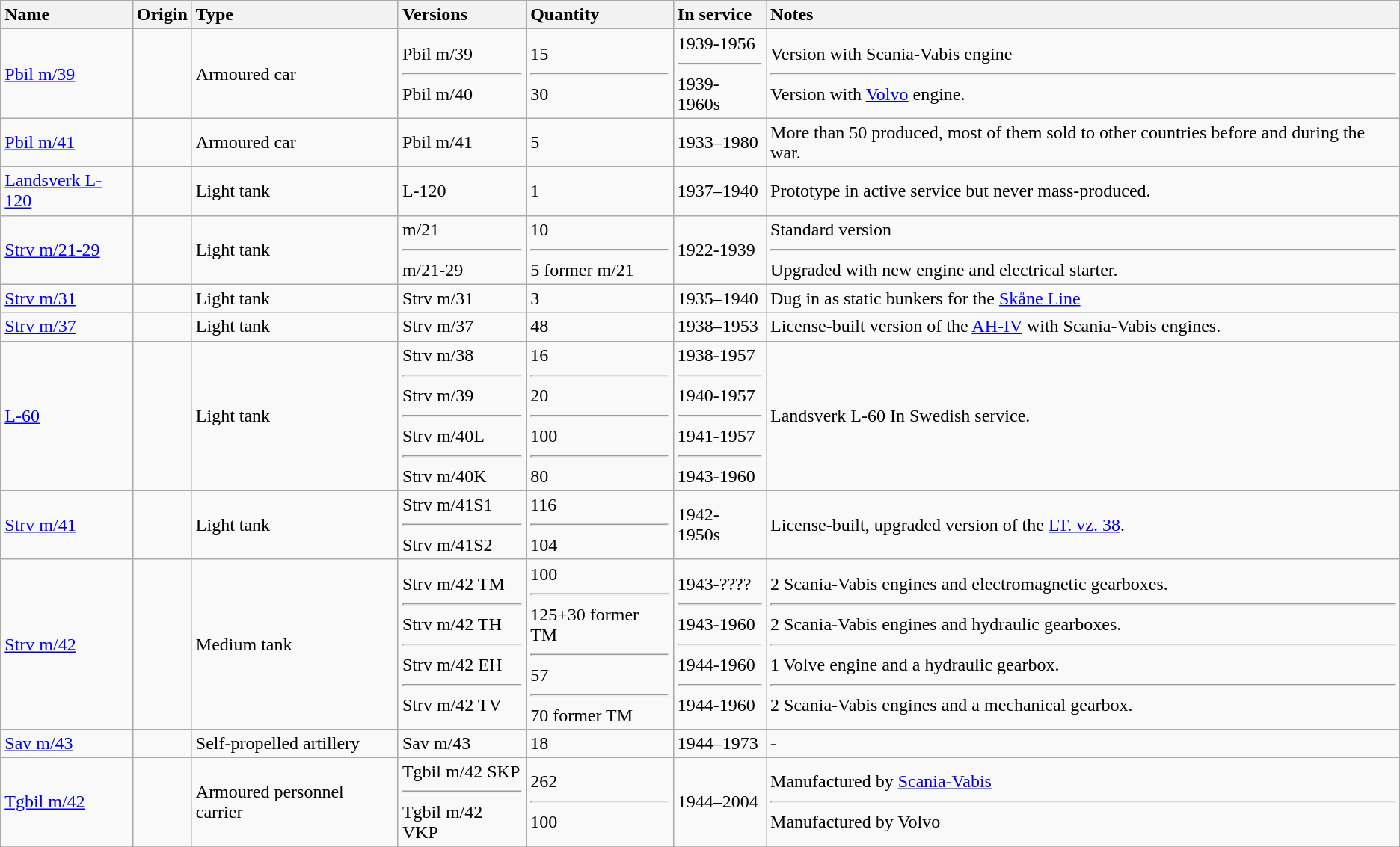<table class="wikitable">
<tr>
<th style="text-align:left">Name</th>
<th style="text-align:left">Origin</th>
<th style="text-align:left">Type</th>
<th style="text-align:left">Versions</th>
<th style="text-align:left">Quantity</th>
<th style="text-align:left">In service</th>
<th style="text-align:left">Notes</th>
</tr>
<tr>
<td><a href='#'>Pbil m/39</a></td>
<td></td>
<td>Armoured car</td>
<td>Pbil m/39<hr>Pbil m/40</td>
<td>15<hr>30</td>
<td>1939-1956<hr>1939-1960s</td>
<td>Version with Scania-Vabis engine<hr>Version with <a href='#'>Volvo</a> engine.</td>
</tr>
<tr>
<td><a href='#'>Pbil m/41</a></td>
<td></td>
<td>Armoured car</td>
<td>Pbil m/41</td>
<td>5</td>
<td>1933–1980</td>
<td>More than 50 produced, most of them sold to other countries before and during the war.</td>
</tr>
<tr>
<td><a href='#'>Landsverk L-120</a></td>
<td></td>
<td>Light tank</td>
<td>L-120</td>
<td>1</td>
<td>1937–1940</td>
<td>Prototype in active service but never mass-produced.</td>
</tr>
<tr>
<td><a href='#'>Strv m/21-29</a></td>
<td></td>
<td>Light tank</td>
<td>m/21<hr>m/21-29</td>
<td>10<hr>5 former m/21</td>
<td>1922-1939</td>
<td>Standard version<hr>Upgraded with new engine and electrical starter.</td>
</tr>
<tr>
<td><a href='#'>Strv m/31</a></td>
<td></td>
<td>Light tank</td>
<td>Strv m/31</td>
<td>3</td>
<td>1935–1940</td>
<td>Dug in as static bunkers for the <a href='#'>Skåne Line</a></td>
</tr>
<tr>
<td><a href='#'>Strv m/37</a></td>
<td><br></td>
<td>Light tank</td>
<td>Strv m/37</td>
<td>48</td>
<td>1938–1953</td>
<td>License-built version of the <a href='#'>AH-IV</a> with Scania-Vabis engines.</td>
</tr>
<tr>
<td><a href='#'>L-60</a></td>
<td></td>
<td>Light tank</td>
<td>Strv m/38<hr>Strv m/39<hr>Strv m/40L<hr>Strv m/40K</td>
<td>16<hr>20<hr>100<hr>80</td>
<td>1938-1957<hr>1940-1957<hr>1941-1957<hr>1943-1960</td>
<td>Landsverk L-60 In Swedish service.</td>
</tr>
<tr>
<td><a href='#'>Strv m/41</a></td>
<td><br></td>
<td>Light tank</td>
<td>Strv m/41S1<hr>Strv m/41S2</td>
<td>116<hr>104</td>
<td>1942-1950s</td>
<td>License-built, upgraded version of the <a href='#'>LT. vz. 38</a>.</td>
</tr>
<tr>
<td><a href='#'>Strv m/42</a></td>
<td></td>
<td>Medium tank</td>
<td>Strv m/42 TM<hr>Strv m/42 TH<hr>Strv m/42 EH<hr>Strv m/42 TV</td>
<td>100<hr>125+30 former TM<hr>57<hr>70 former TM</td>
<td>1943-????<hr>1943-1960<hr>1944-1960<hr>1944-1960</td>
<td>2 Scania-Vabis engines and electromagnetic gearboxes.<hr>2 Scania-Vabis engines and hydraulic gearboxes.<hr>1 Volve engine and a hydraulic gearbox.<hr>2 Scania-Vabis engines and a mechanical gearbox.</td>
</tr>
<tr>
<td><a href='#'>Sav m/43</a></td>
<td></td>
<td>Self-propelled artillery</td>
<td>Sav m/43</td>
<td>18</td>
<td>1944–1973</td>
<td>-</td>
</tr>
<tr>
<td><a href='#'>Tgbil m/42</a></td>
<td></td>
<td>Armoured personnel carrier</td>
<td>Tgbil m/42 SKP<hr>Tgbil m/42 VKP</td>
<td>262<hr>100</td>
<td>1944–2004</td>
<td>Manufactured by <a href='#'>Scania-Vabis</a><hr>Manufactured by Volvo</td>
</tr>
<tr>
</tr>
</table>
